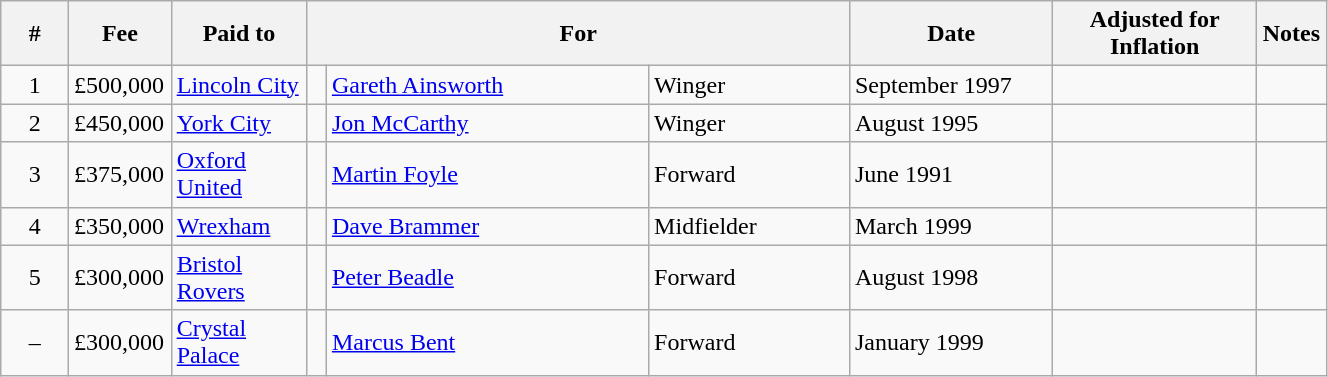<table class="wikitable" width=70%;>
<tr>
<th width=5%>#</th>
<th width=5%>Fee</th>
<th width=10%>Paid to</th>
<th width=40% colspan=3>For</th>
<th width=15%>Date</th>
<th width=15%>Adjusted for Inflation</th>
<th width=5%>Notes</th>
</tr>
<tr>
<td align=center>1</td>
<td>£500,000</td>
<td><a href='#'>Lincoln City</a></td>
<td></td>
<td><a href='#'>Gareth Ainsworth</a></td>
<td>Winger</td>
<td>September 1997</td>
<td align=center></td>
<td align=center></td>
</tr>
<tr>
<td align=center>2</td>
<td>£450,000</td>
<td><a href='#'>York City</a></td>
<td></td>
<td><a href='#'>Jon McCarthy</a></td>
<td>Winger</td>
<td>August 1995</td>
<td align=center></td>
<td align=center></td>
</tr>
<tr>
<td align=center>3</td>
<td>£375,000</td>
<td><a href='#'>Oxford United</a></td>
<td></td>
<td><a href='#'>Martin Foyle</a></td>
<td>Forward</td>
<td>June 1991</td>
<td align=center></td>
<td align=center></td>
</tr>
<tr>
<td align=center>4</td>
<td>£350,000</td>
<td><a href='#'>Wrexham</a></td>
<td></td>
<td><a href='#'>Dave Brammer</a></td>
<td>Midfielder</td>
<td>March 1999</td>
<td align=center></td>
<td align=center></td>
</tr>
<tr>
<td align=center>5</td>
<td>£300,000</td>
<td><a href='#'>Bristol Rovers</a></td>
<td></td>
<td><a href='#'>Peter Beadle</a></td>
<td>Forward</td>
<td>August 1998</td>
<td align=center></td>
<td align=center></td>
</tr>
<tr>
<td align=center>–</td>
<td>£300,000</td>
<td><a href='#'>Crystal Palace</a></td>
<td></td>
<td><a href='#'>Marcus Bent</a></td>
<td>Forward</td>
<td>January 1999</td>
<td align=center></td>
<td align=center></td>
</tr>
</table>
